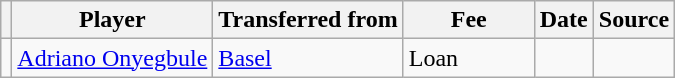<table class="wikitable plainrowheaders sortable">
<tr>
<th></th>
<th scope="col">Player</th>
<th>Transferred from</th>
<th style="width: 80px;">Fee</th>
<th scope="col">Date</th>
<th scope="col">Source</th>
</tr>
<tr>
<td align="center"></td>
<td> <a href='#'>Adriano Onyegbule</a></td>
<td> <a href='#'>Basel</a></td>
<td>Loan</td>
<td></td>
<td></td>
</tr>
</table>
